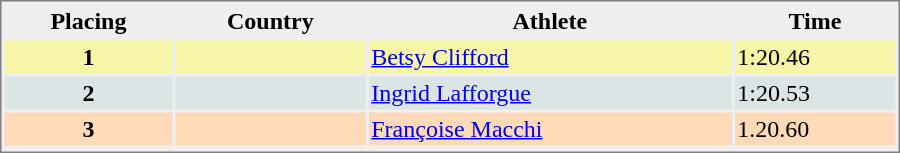<table style="border-style:solid;border-width:1px;border-color:#808080;background-color:#EFEFEF" cellspacing="2" cellpadding="2" width="600px">
<tr bgcolor="#EFEFEF">
<th>Placing</th>
<th>Country</th>
<th>Athlete</th>
<th>Time</th>
</tr>
<tr align="center" valign="top" bgcolor="#F7F6A8">
<th>1</th>
<td align=left></td>
<td align="left"><a href='#'>Betsy Clifford</a></td>
<td align="left">1:20.46</td>
</tr>
<tr align="center" valign="top" bgcolor="#DCE5E5">
<th>2</th>
<td align=left></td>
<td align="left"><a href='#'>Ingrid Lafforgue</a></td>
<td align="left">1:20.53</td>
</tr>
<tr align="center" valign="top" bgcolor="#FFDAB9">
<th>3</th>
<td align=left></td>
<td align="left"><a href='#'>Françoise Macchi</a></td>
<td align="left">1.20.60</td>
</tr>
<tr align="center" valign="top" bgcolor="#FFFFFF">
</tr>
</table>
